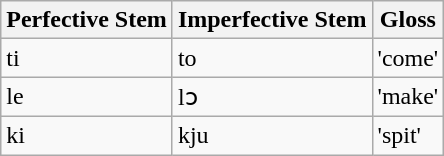<table class="wikitable">
<tr>
<th>Perfective Stem</th>
<th>Imperfective Stem</th>
<th>Gloss</th>
</tr>
<tr>
<td>ti</td>
<td>to</td>
<td>'come'</td>
</tr>
<tr>
<td>le</td>
<td>lɔ</td>
<td>'make'</td>
</tr>
<tr>
<td>ki</td>
<td>kju</td>
<td>'spit'</td>
</tr>
</table>
